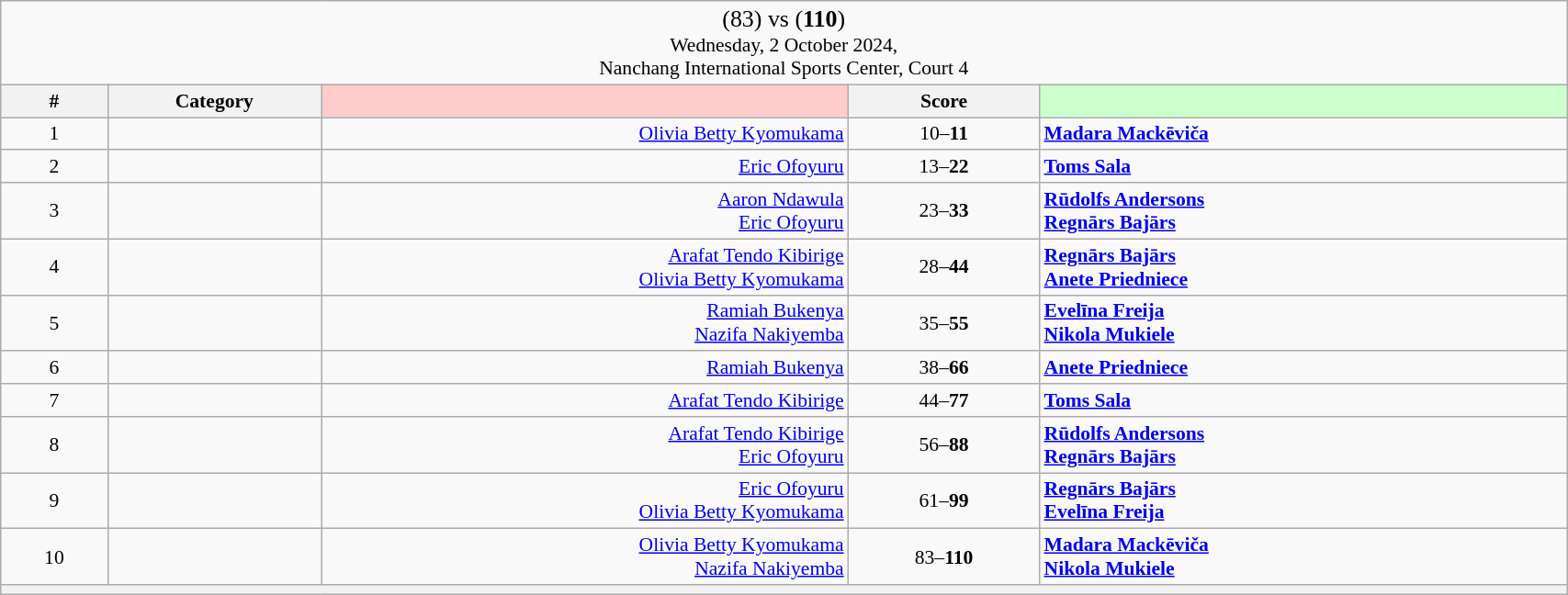<table class="wikitable mw-collapsible mw-collapsed" style="font-size:90%; text-align:center" width="90%">
<tr>
<td colspan="5"><big>(83)  vs <strong></strong> (<strong>110</strong>)</big><br>Wednesday, 2 October 2024, <br>Nanchang International Sports Center, Court 4</td>
</tr>
<tr>
<th width="25">#</th>
<th width="50">Category</th>
<th style="background-color:#FFCCCC" width="150"></th>
<th width="50">Score<br></th>
<th style="background-color:#CCFFCC" width="150"></th>
</tr>
<tr>
<td>1</td>
<td></td>
<td align="right"><a href='#'>Olivia Betty Kyomukama</a> </td>
<td>10–<strong>11</strong><br></td>
<td align="left"><strong> <a href='#'>Madara Mackēviča</a></strong></td>
</tr>
<tr>
<td>2</td>
<td></td>
<td align="right"><a href='#'>Eric Ofoyuru</a> </td>
<td>13–<strong>22</strong><br></td>
<td align="left"><strong> <a href='#'>Toms Sala</a></strong></td>
</tr>
<tr>
<td>3</td>
<td></td>
<td align="right"><a href='#'>Aaron Ndawula</a> <br><a href='#'>Eric Ofoyuru</a> </td>
<td>23–<strong>33</strong><br></td>
<td align="left"><strong> <a href='#'>Rūdolfs Andersons</a><br> <a href='#'>Regnārs Bajārs</a></strong></td>
</tr>
<tr>
<td>4</td>
<td></td>
<td align="right"><a href='#'>Arafat Tendo Kibirige</a> <br><a href='#'>Olivia Betty Kyomukama</a> </td>
<td>28–<strong>44</strong><br></td>
<td align="left"><strong> <a href='#'>Regnārs Bajārs</a><br> <a href='#'>Anete Priedniece</a></strong></td>
</tr>
<tr>
<td>5</td>
<td></td>
<td align="right"><a href='#'>Ramiah Bukenya</a> <br><a href='#'>Nazifa Nakiyemba</a> </td>
<td>35–<strong>55</strong><br></td>
<td align="left"><strong> <a href='#'>Evelīna Freija</a><br> <a href='#'>Nikola Mukiele</a></strong></td>
</tr>
<tr>
<td>6</td>
<td></td>
<td align="right"><a href='#'>Ramiah Bukenya</a> </td>
<td>38–<strong>66</strong><br></td>
<td align="left"><strong> <a href='#'>Anete Priedniece</a></strong></td>
</tr>
<tr>
<td>7</td>
<td></td>
<td align="right"><a href='#'>Arafat Tendo Kibirige</a> </td>
<td>44–<strong>77</strong><br></td>
<td align="left"><strong> <a href='#'>Toms Sala</a></strong></td>
</tr>
<tr>
<td>8</td>
<td></td>
<td align="right"><a href='#'>Arafat Tendo Kibirige</a> <br><a href='#'>Eric Ofoyuru</a> </td>
<td>56–<strong>88</strong><br></td>
<td align="left"><strong> <a href='#'>Rūdolfs Andersons</a><br> <a href='#'>Regnārs Bajārs</a></strong></td>
</tr>
<tr>
<td>9</td>
<td></td>
<td align="right"><a href='#'>Eric Ofoyuru</a> <br><a href='#'>Olivia Betty Kyomukama</a> </td>
<td>61–<strong>99</strong><br></td>
<td align="left"><strong> <a href='#'>Regnārs Bajārs</a><br> <a href='#'>Evelīna Freija</a></strong></td>
</tr>
<tr>
<td>10</td>
<td></td>
<td align="right"><a href='#'>Olivia Betty Kyomukama</a> <br><a href='#'>Nazifa Nakiyemba</a> </td>
<td>83–<strong>110</strong><br></td>
<td align="left"><strong> <a href='#'>Madara Mackēviča</a><br> <a href='#'>Nikola Mukiele</a></strong></td>
</tr>
<tr>
<th colspan="5"></th>
</tr>
</table>
